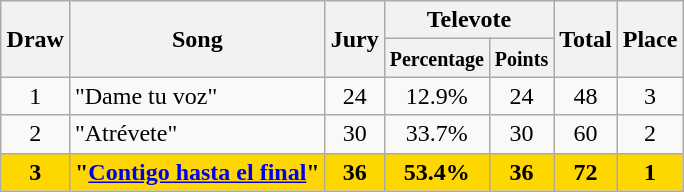<table class="sortable wikitable" style="margin: 1em auto 1em auto; text-align:center">
<tr>
<th rowspan="2">Draw</th>
<th rowspan="2">Song</th>
<th rowspan="2">Jury</th>
<th colspan="2">Televote</th>
<th rowspan="2">Total</th>
<th rowspan="2">Place</th>
</tr>
<tr>
<th><small>Percentage</small></th>
<th><small>Points</small></th>
</tr>
<tr>
<td>1</td>
<td align="left">"Dame tu voz"</td>
<td>24</td>
<td>12.9%</td>
<td>24</td>
<td>48</td>
<td>3</td>
</tr>
<tr>
<td>2</td>
<td align="left">"Atrévete"</td>
<td>30</td>
<td>33.7%</td>
<td>30</td>
<td>60</td>
<td>2</td>
</tr>
<tr style="font-weight:bold; background:gold;">
<td>3</td>
<td align="left">"<a href='#'>Contigo hasta el final</a>"</td>
<td>36</td>
<td>53.4%</td>
<td>36</td>
<td>72</td>
<td>1</td>
</tr>
</table>
